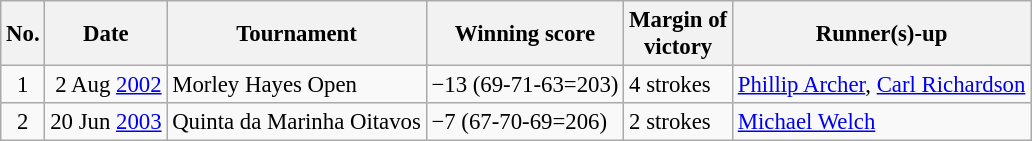<table class="wikitable" style="font-size:95%;">
<tr>
<th>No.</th>
<th>Date</th>
<th>Tournament</th>
<th>Winning score</th>
<th>Margin of<br>victory</th>
<th>Runner(s)-up</th>
</tr>
<tr>
<td align=center>1</td>
<td align=right>2 Aug <a href='#'>2002</a></td>
<td>Morley Hayes Open</td>
<td>−13 (69-71-63=203)</td>
<td>4 strokes</td>
<td> <a href='#'>Phillip Archer</a>,  <a href='#'>Carl Richardson</a></td>
</tr>
<tr>
<td align=center>2</td>
<td align=right>20 Jun <a href='#'>2003</a></td>
<td>Quinta da Marinha Oitavos</td>
<td>−7 (67-70-69=206)</td>
<td>2 strokes</td>
<td> <a href='#'>Michael Welch</a></td>
</tr>
</table>
